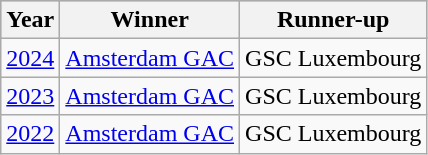<table class="wikitable">
<tr style="background:silver"!>
<th>Year</th>
<th>Winner</th>
<th>Runner-up</th>
</tr>
<tr align="center">
<td><a href='#'>2024</a></td>
<td><a href='#'>Amsterdam GAC</a></td>
<td>GSC Luxembourg</td>
</tr>
<tr align="center">
<td><a href='#'>2023</a></td>
<td><a href='#'>Amsterdam GAC</a></td>
<td>GSC Luxembourg</td>
</tr>
<tr align="center">
<td><a href='#'>2022</a></td>
<td><a href='#'>Amsterdam GAC</a></td>
<td>GSC Luxembourg</td>
</tr>
</table>
